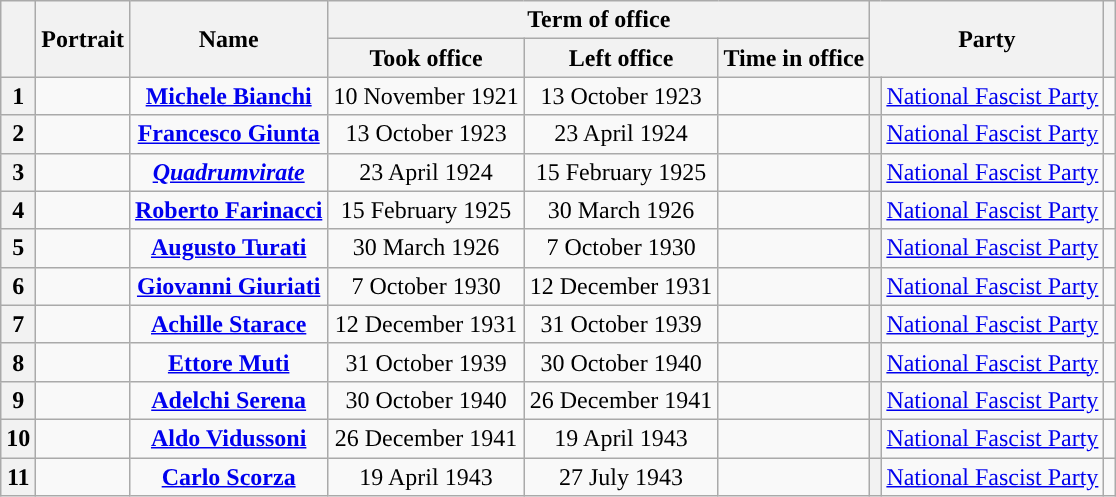<table class="wikitable" style="text-align:center;">
<tr>
<th rowspan=2></th>
<th rowspan=2>Portrait</th>
<th rowspan=2>Name<br></th>
<th colspan=3>Term of office</th>
<th colspan=2 rowspan=2>Party</th>
<th rowspan=2></th>
</tr>
<tr>
<th>Took office</th>
<th>Left office</th>
<th>Time in office</th>
</tr>
<tr>
<th>1</th>
<td></td>
<td><strong><a href='#'>Michele Bianchi</a></strong><br></td>
<td>10 November 1921</td>
<td>13 October 1923</td>
<td></td>
<th style="background: "></th>
<td><a href='#'>National Fascist Party</a></td>
<td></td>
</tr>
<tr>
<th>2</th>
<td></td>
<td><strong><a href='#'>Francesco Giunta</a></strong><br></td>
<td>13 October 1923</td>
<td>23 April 1924</td>
<td></td>
<th style="background: "></th>
<td><a href='#'>National Fascist Party</a></td>
<td></td>
</tr>
<tr>
<th>3</th>
<td></td>
<td><strong><em><a href='#'>Quadrumvirate</a></em></strong></td>
<td>23 April 1924</td>
<td>15 February 1925</td>
<td></td>
<th style="background: "></th>
<td><a href='#'>National Fascist Party</a></td>
<td></td>
</tr>
<tr>
<th>4</th>
<td></td>
<td><strong><a href='#'>Roberto Farinacci</a></strong><br></td>
<td>15 February 1925</td>
<td>30 March 1926</td>
<td></td>
<th style="background: "></th>
<td><a href='#'>National Fascist Party</a></td>
<td></td>
</tr>
<tr>
<th>5</th>
<td></td>
<td><strong><a href='#'>Augusto Turati</a></strong><br></td>
<td>30 March 1926</td>
<td>7 October 1930</td>
<td></td>
<th style="background: "></th>
<td><a href='#'>National Fascist Party</a></td>
<td></td>
</tr>
<tr>
<th>6</th>
<td></td>
<td><strong><a href='#'>Giovanni Giuriati</a></strong><br></td>
<td>7 October 1930</td>
<td>12 December 1931</td>
<td></td>
<th style="background: "></th>
<td><a href='#'>National Fascist Party</a></td>
<td></td>
</tr>
<tr>
<th>7</th>
<td></td>
<td><strong><a href='#'>Achille Starace</a></strong><br></td>
<td>12 December 1931</td>
<td>31 October 1939</td>
<td></td>
<th style="background: "></th>
<td><a href='#'>National Fascist Party</a></td>
<td></td>
</tr>
<tr>
<th>8</th>
<td></td>
<td><strong><a href='#'>Ettore Muti</a></strong><br></td>
<td>31 October 1939</td>
<td>30 October 1940</td>
<td></td>
<th style="background: "></th>
<td><a href='#'>National Fascist Party</a></td>
<td></td>
</tr>
<tr>
<th>9</th>
<td></td>
<td><strong><a href='#'>Adelchi Serena</a></strong><br></td>
<td>30 October 1940</td>
<td>26 December 1941</td>
<td></td>
<th style="background: "></th>
<td><a href='#'>National Fascist Party</a></td>
<td></td>
</tr>
<tr>
<th>10</th>
<td></td>
<td><strong><a href='#'>Aldo Vidussoni</a></strong><br></td>
<td>26 December 1941</td>
<td>19 April 1943</td>
<td></td>
<th style="background: "></th>
<td><a href='#'>National Fascist Party</a></td>
<td></td>
</tr>
<tr>
<th>11</th>
<td></td>
<td><strong><a href='#'>Carlo Scorza</a></strong><br></td>
<td>19 April 1943</td>
<td>27 July 1943</td>
<td></td>
<th style="background: "></th>
<td><a href='#'>National Fascist Party</a></td>
<td></td>
</tr>
</table>
